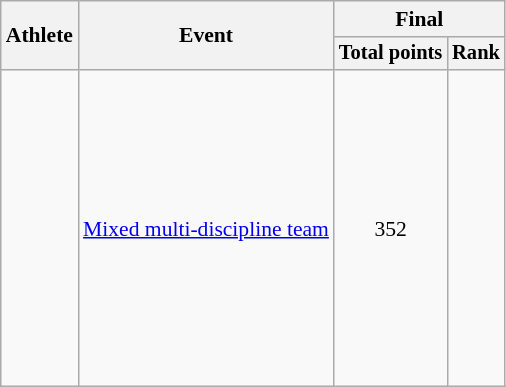<table class="wikitable" style="font-size:90%">
<tr>
<th rowspan="2">Athlete</th>
<th rowspan="2">Event</th>
<th colspan="2">Final</th>
</tr>
<tr style="font-size:95%">
<th>Total points</th>
<th>Rank</th>
</tr>
<tr align=center>
<td align=left><br><br><br><br><br><br><br><br><br><br><br><br></td>
<td align=left><a href='#'>Mixed multi-discipline team</a></td>
<td>352</td>
<td></td>
</tr>
</table>
